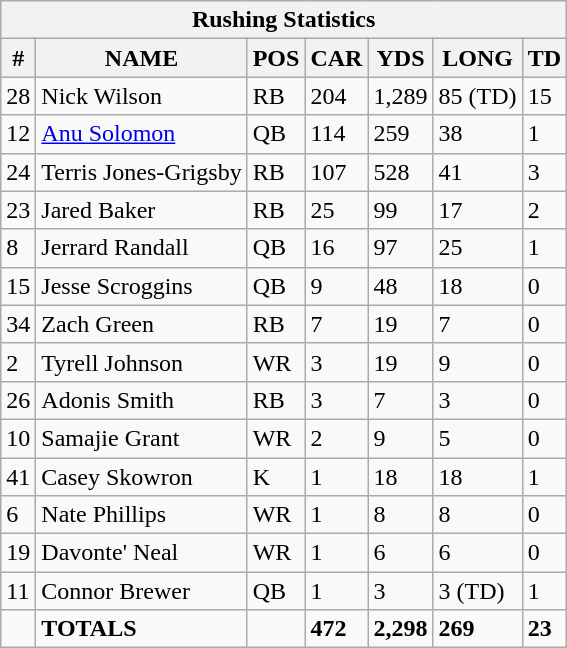<table class="wikitable sortable collapsible collapsed">
<tr>
<th colspan="7">Rushing Statistics</th>
</tr>
<tr>
<th>#</th>
<th>NAME</th>
<th>POS</th>
<th>CAR</th>
<th>YDS</th>
<th>LONG</th>
<th>TD</th>
</tr>
<tr>
<td>28</td>
<td>Nick Wilson</td>
<td>RB</td>
<td>204</td>
<td>1,289</td>
<td>85 (TD)</td>
<td>15</td>
</tr>
<tr>
<td>12</td>
<td><a href='#'>Anu Solomon</a></td>
<td>QB</td>
<td>114</td>
<td>259</td>
<td>38</td>
<td>1</td>
</tr>
<tr>
<td>24</td>
<td>Terris Jones-Grigsby</td>
<td>RB</td>
<td>107</td>
<td>528</td>
<td>41</td>
<td>3</td>
</tr>
<tr>
<td>23</td>
<td>Jared Baker</td>
<td>RB</td>
<td>25</td>
<td>99</td>
<td>17</td>
<td>2</td>
</tr>
<tr>
<td>8</td>
<td>Jerrard Randall</td>
<td>QB</td>
<td>16</td>
<td>97</td>
<td>25</td>
<td>1</td>
</tr>
<tr>
<td>15</td>
<td>Jesse Scroggins</td>
<td>QB</td>
<td>9</td>
<td>48</td>
<td>18</td>
<td>0</td>
</tr>
<tr>
<td>34</td>
<td>Zach Green</td>
<td>RB</td>
<td>7</td>
<td>19</td>
<td>7</td>
<td>0</td>
</tr>
<tr>
<td>2</td>
<td>Tyrell Johnson</td>
<td>WR</td>
<td>3</td>
<td>19</td>
<td>9</td>
<td>0</td>
</tr>
<tr>
<td>26</td>
<td>Adonis Smith</td>
<td>RB</td>
<td>3</td>
<td>7</td>
<td>3</td>
<td>0</td>
</tr>
<tr>
<td>10</td>
<td>Samajie Grant</td>
<td>WR</td>
<td>2</td>
<td>9</td>
<td>5</td>
<td>0</td>
</tr>
<tr>
<td>41</td>
<td>Casey Skowron</td>
<td>K</td>
<td>1</td>
<td>18</td>
<td>18</td>
<td>1</td>
</tr>
<tr>
<td>6</td>
<td>Nate Phillips</td>
<td>WR</td>
<td>1</td>
<td>8</td>
<td>8</td>
<td>0</td>
</tr>
<tr>
<td>19</td>
<td>Davonte' Neal</td>
<td>WR</td>
<td>1</td>
<td>6</td>
<td>6</td>
<td>0</td>
</tr>
<tr>
<td>11</td>
<td>Connor Brewer</td>
<td>QB</td>
<td>1</td>
<td>3</td>
<td>3 (TD)</td>
<td>1</td>
</tr>
<tr>
<td></td>
<td><strong>TOTALS</strong></td>
<td></td>
<td><strong>472</strong></td>
<td><strong>2,298</strong></td>
<td><strong>269</strong></td>
<td><strong>23</strong></td>
</tr>
</table>
